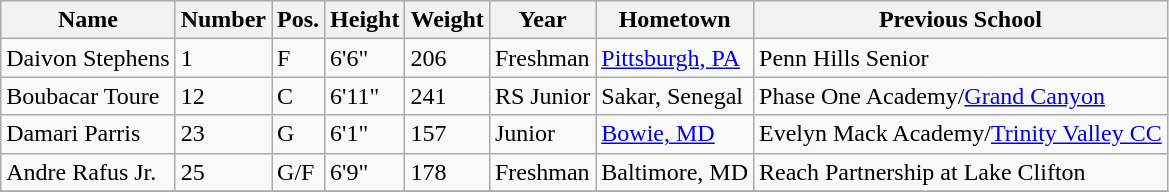<table class="wikitable sortable" border="1">
<tr>
<th>Name</th>
<th>Number</th>
<th>Pos.</th>
<th>Height</th>
<th>Weight</th>
<th>Year</th>
<th>Hometown</th>
<th class="unsortable">Previous School</th>
</tr>
<tr>
<td>Daivon Stephens</td>
<td>1</td>
<td>F</td>
<td>6'6"</td>
<td>206</td>
<td>Freshman</td>
<td><a href='#'>Pittsburgh, PA</a></td>
<td>Penn Hills Senior</td>
</tr>
<tr>
<td>Boubacar Toure</td>
<td>12</td>
<td>C</td>
<td>6'11"</td>
<td>241</td>
<td>RS Junior</td>
<td>Sakar, Senegal</td>
<td>Phase One Academy/<a href='#'>Grand Canyon</a></td>
</tr>
<tr>
<td>Damari Parris</td>
<td>23</td>
<td>G</td>
<td>6'1"</td>
<td>157</td>
<td>Junior</td>
<td><a href='#'>Bowie, MD</a></td>
<td>Evelyn Mack Academy/<a href='#'>Trinity Valley CC</a></td>
</tr>
<tr>
<td>Andre Rafus Jr.</td>
<td>25</td>
<td>G/F</td>
<td>6'9"</td>
<td>178</td>
<td>Freshman</td>
<td>Baltimore, MD</td>
<td>Reach Partnership at Lake Clifton</td>
</tr>
<tr>
</tr>
</table>
